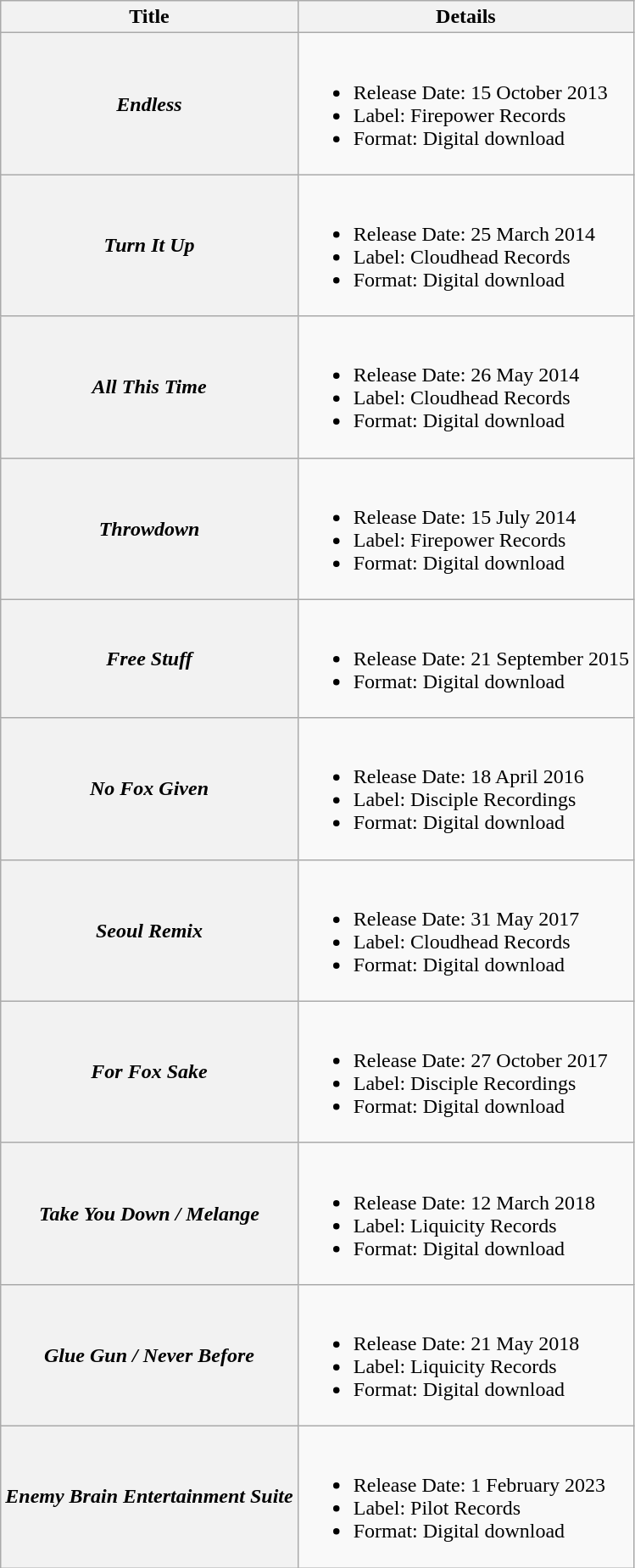<table class="wikitable plainrowheaders">
<tr>
<th>Title</th>
<th>Details</th>
</tr>
<tr>
<th scope="row"><em>Endless</em></th>
<td><br><ul><li>Release Date: 15 October 2013</li><li>Label: Firepower Records</li><li>Format: Digital download</li></ul></td>
</tr>
<tr>
<th scope="row"><em>Turn It Up</em></th>
<td><br><ul><li>Release Date: 25 March 2014</li><li>Label: Cloudhead Records</li><li>Format: Digital download</li></ul></td>
</tr>
<tr>
<th scope="row"><em>All This Time</em></th>
<td><br><ul><li>Release Date: 26 May 2014</li><li>Label: Cloudhead Records</li><li>Format: Digital download</li></ul></td>
</tr>
<tr>
<th scope="row"><em>Throwdown</em></th>
<td><br><ul><li>Release Date: 15 July 2014</li><li>Label: Firepower Records</li><li>Format: Digital download</li></ul></td>
</tr>
<tr>
<th scope="row"><em>Free Stuff</em></th>
<td><br><ul><li>Release Date: 21 September 2015</li><li>Format: Digital download</li></ul></td>
</tr>
<tr>
<th scope="row"><em>No Fox Given</em></th>
<td><br><ul><li>Release Date: 18 April 2016</li><li>Label: Disciple Recordings</li><li>Format: Digital download</li></ul></td>
</tr>
<tr>
<th scope="row"><em>Seoul Remix</em></th>
<td><br><ul><li>Release Date: 31 May 2017</li><li>Label: Cloudhead Records</li><li>Format: Digital download</li></ul></td>
</tr>
<tr>
<th scope="row"><em>For Fox Sake</em></th>
<td><br><ul><li>Release Date: 27 October 2017</li><li>Label: Disciple Recordings</li><li>Format: Digital download</li></ul></td>
</tr>
<tr>
<th scope="row"><em>Take You Down / Melange</em></th>
<td><br><ul><li>Release Date: 12 March 2018</li><li>Label: Liquicity Records</li><li>Format: Digital download</li></ul></td>
</tr>
<tr>
<th scope="row"><em>Glue Gun / Never Before</em></th>
<td><br><ul><li>Release Date: 21 May 2018</li><li>Label: Liquicity Records</li><li>Format: Digital download</li></ul></td>
</tr>
<tr>
<th scope="row"><em>Enemy Brain Entertainment Suite</em></th>
<td><br><ul><li>Release Date: 1 February 2023</li><li>Label: Pilot Records</li><li>Format: Digital download</li></ul></td>
</tr>
</table>
